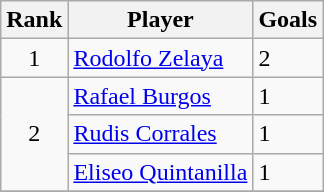<table class="wikitable" border="1">
<tr>
<th>Rank</th>
<th>Player</th>
<th>Goals</th>
</tr>
<tr>
<td rowspan="1" align=center>1</td>
<td><a href='#'>Rodolfo Zelaya</a></td>
<td>2</td>
</tr>
<tr>
<td rowspan="3" align=center>2</td>
<td><a href='#'>Rafael Burgos</a></td>
<td>1</td>
</tr>
<tr>
<td><a href='#'>Rudis Corrales</a></td>
<td>1</td>
</tr>
<tr>
<td><a href='#'>Eliseo Quintanilla</a></td>
<td>1</td>
</tr>
<tr>
</tr>
</table>
